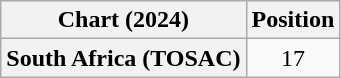<table class="wikitable sortable plainrowheaders" style="text-align:center">
<tr>
<th scope="col">Chart (2024)</th>
<th scope="col">Position</th>
</tr>
<tr>
<th scope="row">South Africa (TOSAC)</th>
<td>17</td>
</tr>
</table>
